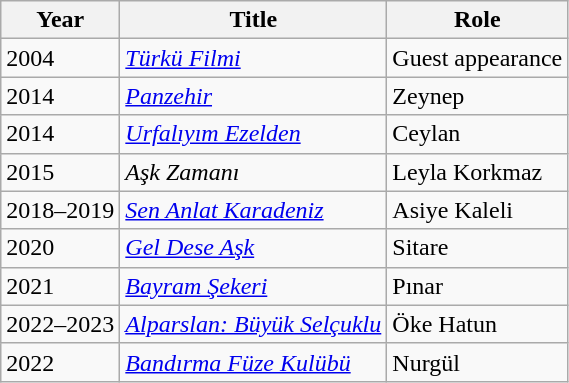<table class="wikitable">
<tr>
<th>Year</th>
<th>Title</th>
<th>Role</th>
</tr>
<tr>
<td>2004</td>
<td><em><a href='#'>Türkü Filmi</a></em></td>
<td>Guest appearance</td>
</tr>
<tr>
<td>2014</td>
<td><em><a href='#'>Panzehir</a></em></td>
<td>Zeynep</td>
</tr>
<tr>
<td>2014</td>
<td><em><a href='#'>Urfalıyım Ezelden</a></em></td>
<td>Ceylan</td>
</tr>
<tr>
<td>2015</td>
<td><em>Aşk Zamanı</em></td>
<td>Leyla Korkmaz</td>
</tr>
<tr>
<td>2018–2019</td>
<td><em><a href='#'>Sen Anlat Karadeniz</a></em></td>
<td>Asiye Kaleli</td>
</tr>
<tr>
<td>2020</td>
<td><em><a href='#'>Gel Dese Aşk</a></em></td>
<td>Sitare</td>
</tr>
<tr>
<td>2021</td>
<td><em><a href='#'>Bayram Şekeri</a></em></td>
<td>Pınar</td>
</tr>
<tr>
<td>2022–2023</td>
<td><em><a href='#'>Alparslan: Büyük Selçuklu</a></em></td>
<td>Öke Hatun</td>
</tr>
<tr>
<td>2022</td>
<td><em><a href='#'>Bandırma Füze Kulübü</a></em></td>
<td>Nurgül</td>
</tr>
</table>
